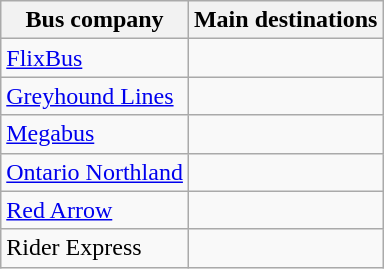<table class="wikitable">
<tr>
<th>Bus company</th>
<th>Main destinations</th>
</tr>
<tr>
<td><a href='#'>FlixBus</a></td>
<td><br>










</td>
</tr>
<tr>
<td><a href='#'>Greyhound Lines</a></td>
<td></td>
</tr>
<tr>
<td><a href='#'>Megabus</a></td>
<td><br>




</td>
</tr>
<tr>
<td><a href='#'>Ontario Northland</a></td>
<td><br></td>
</tr>
<tr>
<td><a href='#'>Red Arrow</a></td>
<td><br></td>
</tr>
<tr>
<td>Rider Express</td>
<td><br></td>
</tr>
</table>
